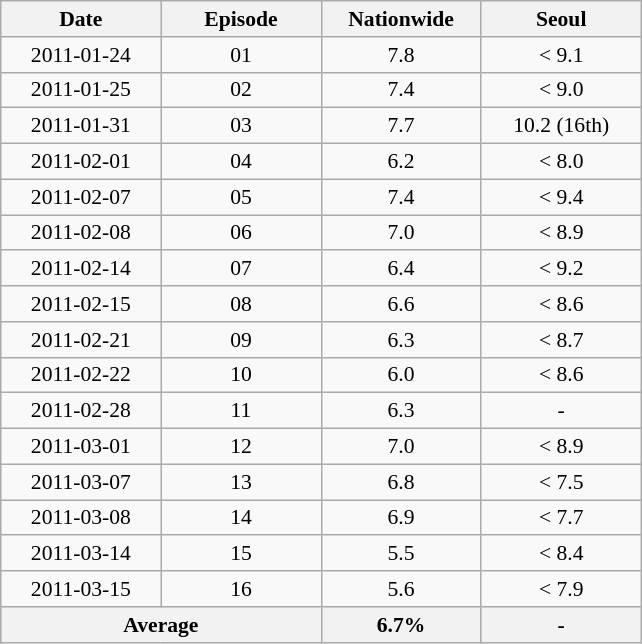<table class="wikitable" style="font-size: 90%;">
<tr>
<th width=100>Date</th>
<th width=100>Episode</th>
<th width=100>Nationwide</th>
<th width=100>Seoul</th>
</tr>
<tr align="center">
<td>2011-01-24</td>
<td>01</td>
<td>7.8</td>
<td>< 9.1</td>
</tr>
<tr align="center">
<td>2011-01-25</td>
<td>02</td>
<td>7.4</td>
<td>< 9.0</td>
</tr>
<tr align="center">
<td>2011-01-31</td>
<td>03</td>
<td>7.7</td>
<td>10.2 (16th)</td>
</tr>
<tr align="center">
<td>2011-02-01</td>
<td>04</td>
<td>6.2</td>
<td>< 8.0</td>
</tr>
<tr align="center">
<td>2011-02-07</td>
<td>05</td>
<td>7.4</td>
<td>< 9.4</td>
</tr>
<tr align="center">
<td>2011-02-08</td>
<td>06</td>
<td>7.0</td>
<td>< 8.9</td>
</tr>
<tr align="center">
<td>2011-02-14</td>
<td>07</td>
<td>6.4</td>
<td>< 9.2</td>
</tr>
<tr align="center">
<td>2011-02-15</td>
<td>08</td>
<td>6.6</td>
<td>< 8.6</td>
</tr>
<tr align="center">
<td>2011-02-21</td>
<td>09</td>
<td>6.3</td>
<td>< 8.7</td>
</tr>
<tr align="center">
<td>2011-02-22</td>
<td>10</td>
<td>6.0</td>
<td>< 8.6</td>
</tr>
<tr align="center">
<td>2011-02-28</td>
<td>11</td>
<td>6.3</td>
<td>-</td>
</tr>
<tr align="center">
<td>2011-03-01</td>
<td>12</td>
<td>7.0</td>
<td>< 8.9</td>
</tr>
<tr align="center">
<td>2011-03-07</td>
<td>13</td>
<td>6.8</td>
<td>< 7.5</td>
</tr>
<tr align="center">
<td>2011-03-08</td>
<td>14</td>
<td>6.9</td>
<td>< 7.7</td>
</tr>
<tr align="center">
<td>2011-03-14</td>
<td>15</td>
<td>5.5</td>
<td>< 8.4</td>
</tr>
<tr align="center">
<td>2011-03-15</td>
<td>16</td>
<td>5.6</td>
<td>< 7.9</td>
</tr>
<tr align="center" style="background:#BDEDFF;">
<th colspan=2>Average</th>
<th>6.7%</th>
<th>-</th>
</tr>
</table>
